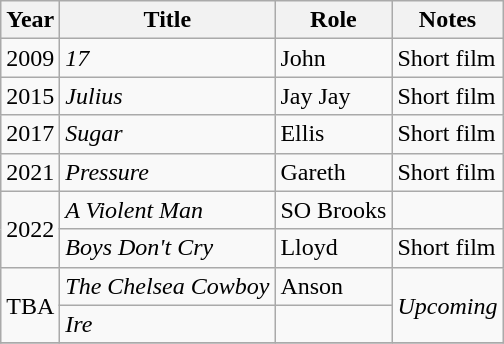<table class="wikitable sortable">
<tr>
<th>Year</th>
<th>Title</th>
<th>Role</th>
<th class="unsortable">Notes</th>
</tr>
<tr>
<td>2009</td>
<td><em>17</em></td>
<td>John</td>
<td>Short film</td>
</tr>
<tr>
<td>2015</td>
<td><em>Julius</em></td>
<td>Jay Jay</td>
<td>Short film</td>
</tr>
<tr>
<td>2017</td>
<td><em>Sugar</em></td>
<td>Ellis</td>
<td>Short film</td>
</tr>
<tr>
<td>2021</td>
<td><em>Pressure</em></td>
<td>Gareth</td>
<td>Short film</td>
</tr>
<tr>
<td rowspan="2">2022</td>
<td><em>A Violent Man</em></td>
<td>SO Brooks</td>
<td></td>
</tr>
<tr>
<td><em>Boys Don't Cry</em></td>
<td>Lloyd</td>
<td>Short film</td>
</tr>
<tr>
<td rowspan="2">TBA</td>
<td><em>The Chelsea Cowboy</em></td>
<td>Anson</td>
<td rowspan="2"><em>Upcoming</em></td>
</tr>
<tr>
<td><em>Ire</em></td>
<td></td>
</tr>
<tr>
</tr>
</table>
